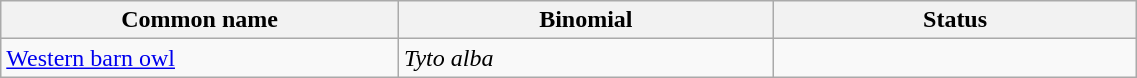<table width=60% class="wikitable">
<tr>
<th width=35%>Common name</th>
<th width=33%>Binomial</th>
<th width=32%>Status</th>
</tr>
<tr>
<td><a href='#'>Western barn owl</a></td>
<td><em>Tyto alba</em></td>
<td></td>
</tr>
</table>
